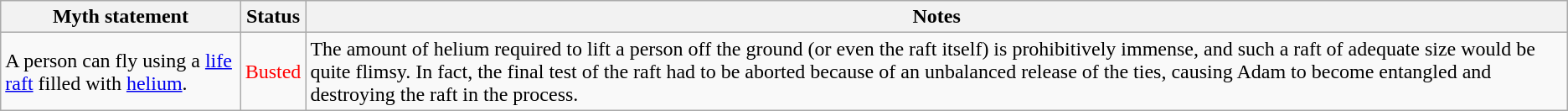<table class="wikitable plainrowheaders">
<tr>
<th>Myth statement</th>
<th>Status</th>
<th>Notes</th>
</tr>
<tr>
<td>A person can fly using a <a href='#'>life raft</a> filled with <a href='#'>helium</a>.</td>
<td style="color:red">Busted</td>
<td>The amount of helium required to lift a person off the ground (or even the raft itself) is prohibitively immense, and such a raft of adequate size would be quite flimsy. In fact, the final test of the raft had to be aborted because of an unbalanced release of the ties, causing Adam to become entangled and destroying the raft in the process.</td>
</tr>
</table>
